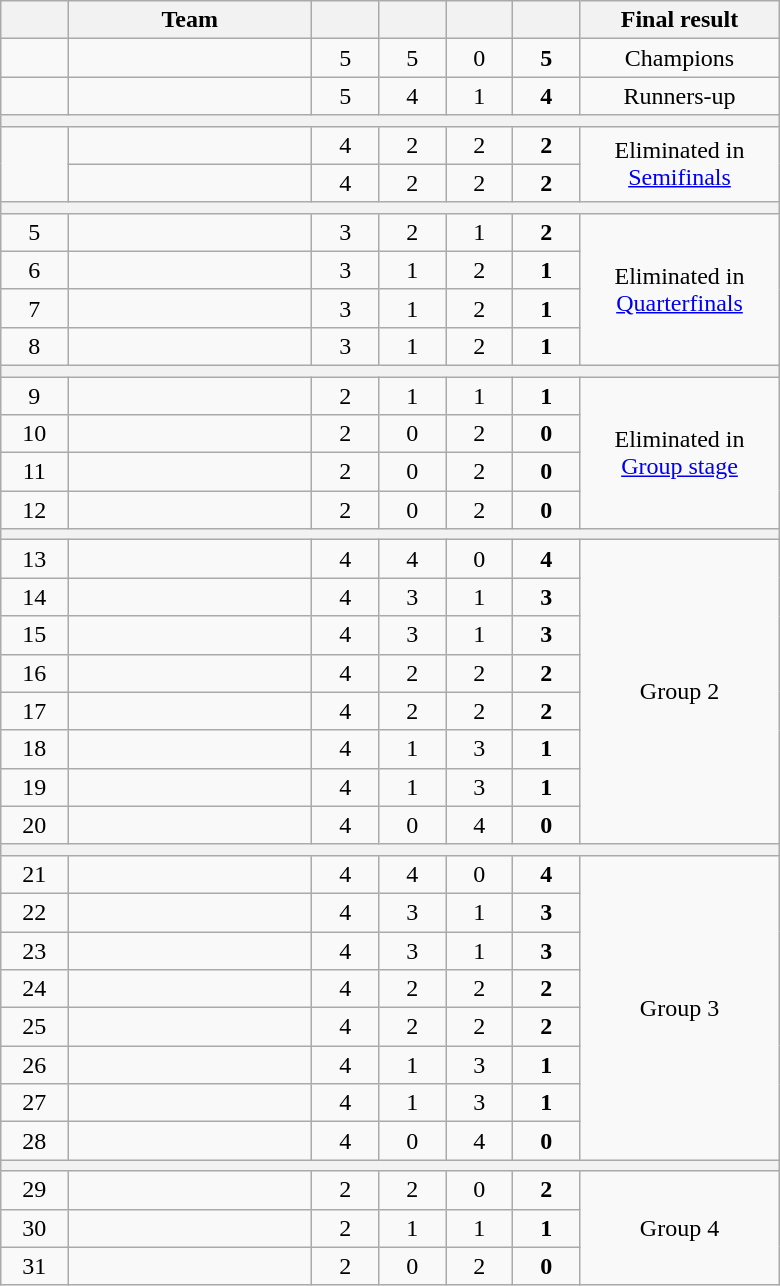<table class=wikitable style="text-align:center;" width=520>
<tr>
<th width=5.5%></th>
<th width=20%>Team</th>
<th width=5.5%></th>
<th width=5.5%></th>
<th width=5.5%></th>
<th width=5.5%></th>
<th width=14%>Final result</th>
</tr>
<tr>
<td></td>
<td align="left"></td>
<td>5</td>
<td>5</td>
<td>0</td>
<td><strong>5</strong></td>
<td>Champions</td>
</tr>
<tr>
<td></td>
<td align="left"></td>
<td>5</td>
<td>4</td>
<td>1</td>
<td><strong>4</strong></td>
<td>Runners-up</td>
</tr>
<tr>
<th colspan="7"></th>
</tr>
<tr>
<td rowspan="2"></td>
<td align="left"></td>
<td>4</td>
<td>2</td>
<td>2</td>
<td><strong>2</strong></td>
<td rowspan="2">Eliminated in <a href='#'>Semifinals</a></td>
</tr>
<tr>
<td align="left"></td>
<td>4</td>
<td>2</td>
<td>2</td>
<td><strong>2</strong></td>
</tr>
<tr>
<th colspan="7"></th>
</tr>
<tr>
<td>5</td>
<td align="left"></td>
<td>3</td>
<td>2</td>
<td>1</td>
<td><strong>2</strong></td>
<td rowspan="4">Eliminated in <a href='#'>Quarterfinals</a></td>
</tr>
<tr>
<td>6</td>
<td align="left"></td>
<td>3</td>
<td>1</td>
<td>2</td>
<td><strong>1</strong></td>
</tr>
<tr>
<td>7</td>
<td align="left"></td>
<td>3</td>
<td>1</td>
<td>2</td>
<td><strong>1</strong></td>
</tr>
<tr>
<td>8</td>
<td align="left"></td>
<td>3</td>
<td>1</td>
<td>2</td>
<td><strong>1</strong></td>
</tr>
<tr>
<th colspan="7"></th>
</tr>
<tr>
<td>9</td>
<td align="left"></td>
<td>2</td>
<td>1</td>
<td>1</td>
<td><strong>1</strong></td>
<td rowspan="4">Eliminated in <a href='#'>Group stage</a></td>
</tr>
<tr>
<td>10</td>
<td align="left"></td>
<td>2</td>
<td>0</td>
<td>2</td>
<td><strong>0</strong></td>
</tr>
<tr>
<td>11</td>
<td align="left"></td>
<td>2</td>
<td>0</td>
<td>2</td>
<td><strong>0</strong></td>
</tr>
<tr>
<td>12</td>
<td align="left"></td>
<td>2</td>
<td>0</td>
<td>2</td>
<td><strong>0</strong></td>
</tr>
<tr>
<th colspan="7"></th>
</tr>
<tr>
<td>13</td>
<td align="left"></td>
<td>4</td>
<td>4</td>
<td>0</td>
<td><strong>4</strong></td>
<td rowspan="8">Group 2</td>
</tr>
<tr>
<td>14</td>
<td align="left"></td>
<td>4</td>
<td>3</td>
<td>1</td>
<td><strong>3</strong></td>
</tr>
<tr>
<td>15</td>
<td align="left"></td>
<td>4</td>
<td>3</td>
<td>1</td>
<td><strong>3</strong></td>
</tr>
<tr>
<td>16</td>
<td align="left"></td>
<td>4</td>
<td>2</td>
<td>2</td>
<td><strong>2</strong></td>
</tr>
<tr>
<td>17</td>
<td align="left"></td>
<td>4</td>
<td>2</td>
<td>2</td>
<td><strong>2</strong></td>
</tr>
<tr>
<td>18</td>
<td align="left"></td>
<td>4</td>
<td>1</td>
<td>3</td>
<td><strong>1</strong></td>
</tr>
<tr>
<td>19</td>
<td align="left"></td>
<td>4</td>
<td>1</td>
<td>3</td>
<td><strong>1</strong></td>
</tr>
<tr>
<td>20</td>
<td align="left"></td>
<td>4</td>
<td>0</td>
<td>4</td>
<td><strong>0</strong></td>
</tr>
<tr>
<th colspan="7"></th>
</tr>
<tr>
<td>21</td>
<td align="left"></td>
<td>4</td>
<td>4</td>
<td>0</td>
<td><strong>4</strong></td>
<td rowspan="8">Group 3</td>
</tr>
<tr>
<td>22</td>
<td align="left"></td>
<td>4</td>
<td>3</td>
<td>1</td>
<td><strong>3</strong></td>
</tr>
<tr>
<td>23</td>
<td align="left"></td>
<td>4</td>
<td>3</td>
<td>1</td>
<td><strong>3</strong></td>
</tr>
<tr>
<td>24</td>
<td align="left"></td>
<td>4</td>
<td>2</td>
<td>2</td>
<td><strong>2</strong></td>
</tr>
<tr>
<td>25</td>
<td align="left"></td>
<td>4</td>
<td>2</td>
<td>2</td>
<td><strong>2</strong></td>
</tr>
<tr>
<td>26</td>
<td align="left"></td>
<td>4</td>
<td>1</td>
<td>3</td>
<td><strong>1</strong></td>
</tr>
<tr>
<td>27</td>
<td align="left"></td>
<td>4</td>
<td>1</td>
<td>3</td>
<td><strong>1</strong></td>
</tr>
<tr>
<td>28</td>
<td align="left"></td>
<td>4</td>
<td>0</td>
<td>4</td>
<td><strong>0</strong></td>
</tr>
<tr>
<th colspan="7"></th>
</tr>
<tr>
<td>29</td>
<td align="left"></td>
<td>2</td>
<td>2</td>
<td>0</td>
<td><strong>2</strong></td>
<td rowspan="3">Group 4</td>
</tr>
<tr>
<td>30</td>
<td align="left"></td>
<td>2</td>
<td>1</td>
<td>1</td>
<td><strong>1</strong></td>
</tr>
<tr>
<td>31</td>
<td align="left"></td>
<td>2</td>
<td>0</td>
<td>2</td>
<td><strong>0</strong></td>
</tr>
</table>
